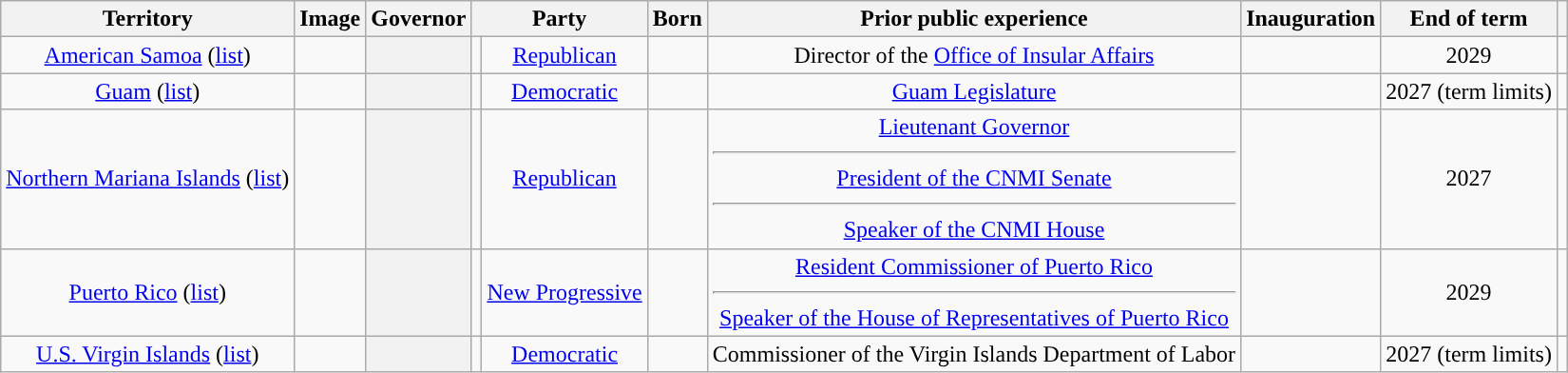<table class="wikitable sortable" style="text-align:center">
<tr>
<th scope="col">Territory</th>
<th scope="col" class=unsortable>Image</th>
<th scope="col">Governor</th>
<th scope="colgroup" colspan=2>Party</th>
<th scope="col">Born</th>
<th scope="col" class=unsortable>Prior public experience</th>
<th scope="col">Inauguration</th>
<th scope="col">End of term</th>
<th scope="col" class=unsortable></th>
</tr>
<tr>
<td><a href='#'>American Samoa</a> (<a href='#'>list</a>)</td>
<td></td>
<th scope="row"></th>
<td style="background-color:"></td>
<td><a href='#'>Republican</a></td>
<td></td>
<td>Director of the <a href='#'>Office of Insular Affairs</a></td>
<td></td>
<td>2029</td>
<td><br></td>
</tr>
<tr>
<td><a href='#'>Guam</a> (<a href='#'>list</a>)</td>
<td></td>
<th scope="row"></th>
<td style="background-color:"></td>
<td><a href='#'>Democratic</a></td>
<td></td>
<td><a href='#'>Guam Legislature</a></td>
<td></td>
<td>2027 (term limits)</td>
<td></td>
</tr>
<tr>
<td><a href='#'>Northern Mariana Islands</a> (<a href='#'>list</a>)</td>
<td></td>
<th scope="row"></th>
<td style="background-color:"></td>
<td><a href='#'>Republican</a></td>
<td></td>
<td><a href='#'>Lieutenant Governor</a><hr><a href='#'>President of the CNMI Senate</a><hr><a href='#'>Speaker of the CNMI House</a></td>
<td></td>
<td>2027</td>
<td></td>
</tr>
<tr>
<td><a href='#'>Puerto Rico</a> (<a href='#'>list</a>)</td>
<td></td>
<th scope="row"></th>
<td style="background-color:"></td>
<td><a href='#'>New Progressive</a></td>
<td></td>
<td><a href='#'>Resident Commissioner of Puerto Rico</a><hr><a href='#'>Speaker of the House of Representatives of Puerto Rico</a></td>
<td></td>
<td>2029</td>
<td></td>
</tr>
<tr>
<td><a href='#'>U.S. Virgin Islands</a> (<a href='#'>list</a>)</td>
<td></td>
<th scope="row"></th>
<td style="background-color:"></td>
<td><a href='#'>Democratic</a></td>
<td></td>
<td>Commissioner of the Virgin Islands Department of Labor</td>
<td></td>
<td>2027 (term limits)</td>
<td></td>
</tr>
</table>
